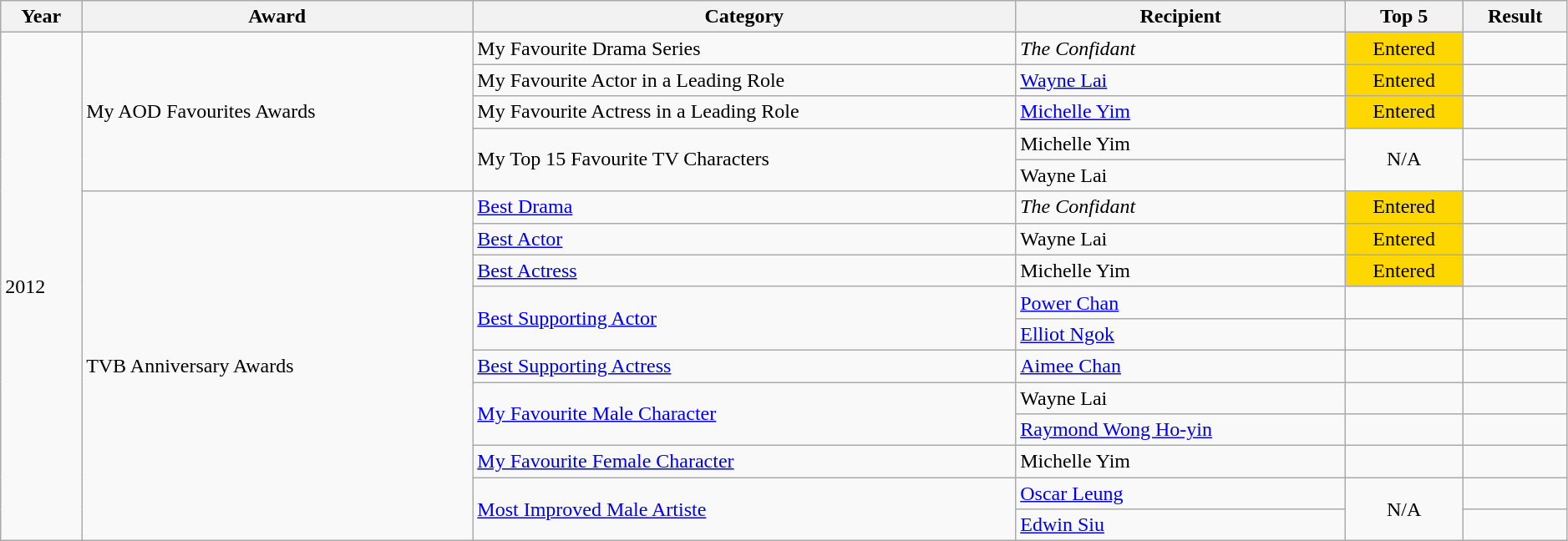<table class="wikitable" style="width:99%;">
<tr>
<th>Year</th>
<th>Award</th>
<th>Category</th>
<th>Recipient</th>
<th>Top 5</th>
<th>Result</th>
</tr>
<tr>
<td rowspan="16">2012</td>
<td rowspan="5">My AOD Favourites Awards</td>
<td>My Favourite Drama Series</td>
<td><em>The Confidant</em></td>
<td td style="background:gold; text-align:center;">Entered</td>
<td></td>
</tr>
<tr>
<td>My Favourite Actor in a Leading Role</td>
<td><a href='#'>Wayne Lai</a></td>
<td td style="background:gold; text-align:center;">Entered</td>
<td></td>
</tr>
<tr>
<td>My Favourite Actress in a Leading Role</td>
<td><a href='#'>Michelle Yim</a></td>
<td td style="background:gold; text-align:center;">Entered</td>
<td></td>
</tr>
<tr>
<td rowspan=2>My Top 15 Favourite TV Characters</td>
<td>Michelle Yim</td>
<td rowspan=2 style="text-align:center;">N/A</td>
<td></td>
</tr>
<tr>
<td>Wayne Lai</td>
<td></td>
</tr>
<tr>
<td rowspan="11">TVB Anniversary Awards</td>
<td><a href='#'>Best Drama</a></td>
<td><em>The Confidant</em></td>
<td td style="background:gold; text-align:center;">Entered</td>
<td></td>
</tr>
<tr>
<td><a href='#'>Best Actor</a></td>
<td>Wayne Lai</td>
<td td style="background:gold; text-align:center;">Entered</td>
<td></td>
</tr>
<tr>
<td><a href='#'>Best Actress</a></td>
<td>Michelle Yim</td>
<td td style="background:gold; text-align:center;">Entered</td>
<td></td>
</tr>
<tr>
<td rowspan=2><a href='#'>Best Supporting Actor</a></td>
<td><a href='#'>Power Chan</a></td>
<td></td>
<td></td>
</tr>
<tr>
<td><a href='#'>Elliot Ngok</a></td>
<td></td>
<td></td>
</tr>
<tr>
<td><a href='#'>Best Supporting Actress</a></td>
<td><a href='#'>Aimee Chan</a></td>
<td></td>
<td></td>
</tr>
<tr>
<td rowspan=2><a href='#'>My Favourite Male Character</a></td>
<td>Wayne Lai</td>
<td></td>
<td></td>
</tr>
<tr>
<td><a href='#'>Raymond Wong Ho-yin</a></td>
<td></td>
<td></td>
</tr>
<tr>
<td><a href='#'>My Favourite Female Character</a></td>
<td>Michelle Yim</td>
<td></td>
<td></td>
</tr>
<tr>
<td rowspan=2><a href='#'>Most Improved Male Artiste</a></td>
<td><a href='#'>Oscar Leung</a></td>
<td rowspan=2 style="text-align:center;">N/A</td>
<td></td>
</tr>
<tr>
<td><a href='#'>Edwin Siu</a></td>
<td></td>
</tr>
</table>
